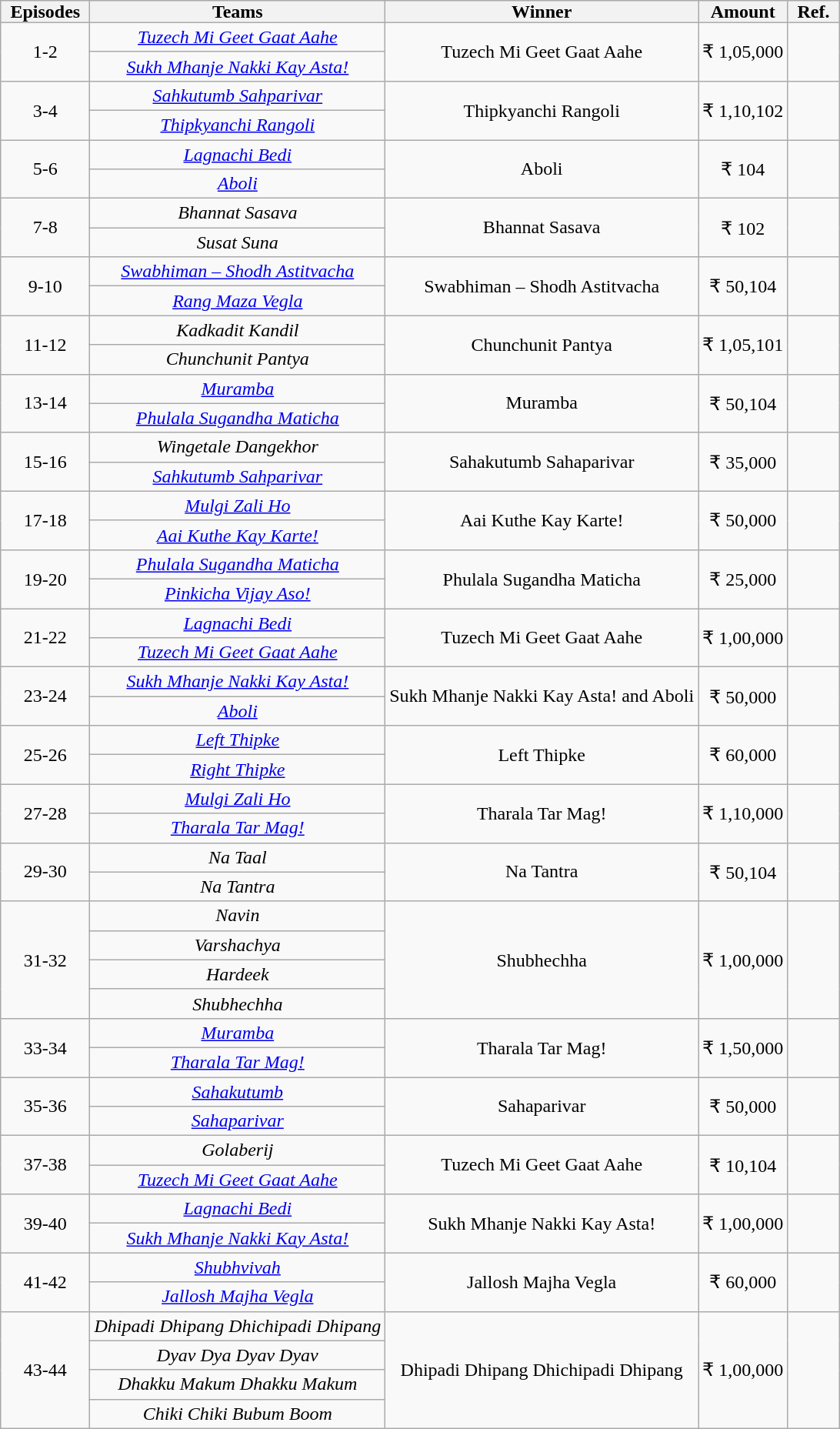<table class="wikitable sortable" style="text-align:center">
<tr>
<th style="padding: 0 8px">Episodes</th>
<th style="padding: 0 8px">Teams</th>
<th style="padding: 0 8px">Winner</th>
<th style="padding: 0 8px">Amount</th>
<th style="padding: 0 8px">Ref.</th>
</tr>
<tr>
<td rowspan="2">1-2</td>
<td><em><a href='#'>Tuzech Mi Geet Gaat Aahe</a></em></td>
<td rowspan="2">Tuzech Mi Geet Gaat Aahe</td>
<td rowspan="2">₹ 1,05,000</td>
<td rowspan="2"></td>
</tr>
<tr>
<td><em><a href='#'>Sukh Mhanje Nakki Kay Asta!</a></em></td>
</tr>
<tr>
<td rowspan="2">3-4</td>
<td><em><a href='#'>Sahkutumb Sahparivar</a></em></td>
<td rowspan="2">Thipkyanchi Rangoli</td>
<td rowspan="2">₹ 1,10,102</td>
<td rowspan="2"></td>
</tr>
<tr>
<td><em><a href='#'>Thipkyanchi Rangoli</a></em></td>
</tr>
<tr>
<td rowspan="2">5-6</td>
<td><em><a href='#'>Lagnachi Bedi</a></em></td>
<td rowspan="2">Aboli</td>
<td rowspan="2">₹ 104</td>
<td rowspan="2"></td>
</tr>
<tr>
<td><em><a href='#'>Aboli</a></em></td>
</tr>
<tr>
<td rowspan="2">7-8</td>
<td><em>Bhannat Sasava</em></td>
<td rowspan="2">Bhannat Sasava</td>
<td rowspan="2">₹ 102</td>
<td rowspan="2"></td>
</tr>
<tr>
<td><em>Susat Suna</em></td>
</tr>
<tr>
<td rowspan="2">9-10</td>
<td><em><a href='#'>Swabhiman – Shodh Astitvacha</a></em></td>
<td rowspan="2">Swabhiman – Shodh Astitvacha</td>
<td rowspan="2">₹ 50,104</td>
<td rowspan="2"></td>
</tr>
<tr>
<td><em><a href='#'>Rang Maza Vegla</a></em></td>
</tr>
<tr>
<td rowspan="2">11-12</td>
<td><em>Kadkadit Kandil</em></td>
<td rowspan="2">Chunchunit Pantya</td>
<td rowspan="2">₹ 1,05,101</td>
<td rowspan="2"></td>
</tr>
<tr>
<td><em>Chunchunit Pantya</em></td>
</tr>
<tr>
<td rowspan="2">13-14</td>
<td><em><a href='#'>Muramba</a></em></td>
<td rowspan="2">Muramba</td>
<td rowspan="2">₹ 50,104</td>
<td rowspan="2"></td>
</tr>
<tr>
<td><em><a href='#'>Phulala Sugandha Maticha</a></em></td>
</tr>
<tr>
<td rowspan="2">15-16</td>
<td><em>Wingetale Dangekhor</em></td>
<td rowspan="2">Sahakutumb Sahaparivar</td>
<td rowspan="2">₹ 35,000</td>
<td rowspan="2"></td>
</tr>
<tr>
<td><em><a href='#'>Sahkutumb Sahparivar</a></em></td>
</tr>
<tr>
<td rowspan="2">17-18</td>
<td><em><a href='#'>Mulgi Zali Ho</a></em></td>
<td rowspan="2">Aai Kuthe Kay Karte!</td>
<td rowspan="2">₹ 50,000</td>
<td rowspan="2"></td>
</tr>
<tr>
<td><em><a href='#'>Aai Kuthe Kay Karte!</a></em></td>
</tr>
<tr>
<td rowspan="2">19-20</td>
<td><em><a href='#'>Phulala Sugandha Maticha</a></em></td>
<td rowspan="2">Phulala Sugandha Maticha</td>
<td rowspan="2">₹ 25,000</td>
<td rowspan="2"></td>
</tr>
<tr>
<td><em><a href='#'>Pinkicha Vijay Aso!</a></em></td>
</tr>
<tr>
<td rowspan="2">21-22</td>
<td><em><a href='#'>Lagnachi Bedi</a></em></td>
<td rowspan="2">Tuzech Mi Geet Gaat Aahe</td>
<td rowspan="2">₹ 1,00,000</td>
<td rowspan="2"></td>
</tr>
<tr>
<td><em><a href='#'>Tuzech Mi Geet Gaat Aahe</a></em></td>
</tr>
<tr>
<td rowspan="2">23-24</td>
<td><em><a href='#'>Sukh Mhanje Nakki Kay Asta!</a></em></td>
<td rowspan="2">Sukh Mhanje Nakki Kay Asta! and Aboli</td>
<td rowspan="2">₹ 50,000</td>
<td rowspan="2"></td>
</tr>
<tr>
<td><em><a href='#'>Aboli</a></em></td>
</tr>
<tr>
<td rowspan="2">25-26</td>
<td><em><a href='#'>Left Thipke</a></em></td>
<td rowspan="2">Left Thipke</td>
<td rowspan="2">₹ 60,000</td>
<td rowspan="2"></td>
</tr>
<tr>
<td><em><a href='#'>Right Thipke</a></em></td>
</tr>
<tr>
<td rowspan="2">27-28</td>
<td><em><a href='#'>Mulgi Zali Ho</a></em></td>
<td rowspan="2">Tharala Tar Mag!</td>
<td rowspan="2">₹ 1,10,000</td>
<td rowspan="2"></td>
</tr>
<tr>
<td><em><a href='#'>Tharala Tar Mag!</a></em></td>
</tr>
<tr>
<td rowspan="2">29-30</td>
<td><em>Na Taal</em></td>
<td rowspan="2">Na Tantra</td>
<td rowspan="2">₹ 50,104</td>
<td rowspan="2"></td>
</tr>
<tr>
<td><em>Na Tantra</em></td>
</tr>
<tr>
<td rowspan="4">31-32</td>
<td><em>Navin</em></td>
<td rowspan="4">Shubhechha</td>
<td rowspan="4">₹ 1,00,000</td>
<td rowspan="4"></td>
</tr>
<tr>
<td><em>Varshachya</em></td>
</tr>
<tr>
<td><em>Hardeek</em></td>
</tr>
<tr>
<td><em>Shubhechha</em></td>
</tr>
<tr>
<td rowspan="2">33-34</td>
<td><em><a href='#'>Muramba</a></em></td>
<td rowspan="2">Tharala Tar Mag!</td>
<td rowspan="2">₹ 1,50,000</td>
<td rowspan="2"></td>
</tr>
<tr>
<td><em><a href='#'>Tharala Tar Mag!</a></em></td>
</tr>
<tr>
<td rowspan="2">35-36</td>
<td><em><a href='#'>Sahakutumb</a></em></td>
<td rowspan="2">Sahaparivar</td>
<td rowspan="2">₹ 50,000</td>
<td rowspan="2"></td>
</tr>
<tr>
<td><em><a href='#'>Sahaparivar</a></em></td>
</tr>
<tr>
<td rowspan="2">37-38</td>
<td><em>Golaberij</em></td>
<td rowspan="2">Tuzech Mi Geet Gaat Aahe</td>
<td rowspan="2">₹ 10,104</td>
<td rowspan="2"></td>
</tr>
<tr>
<td><em><a href='#'>Tuzech Mi Geet Gaat Aahe</a></em></td>
</tr>
<tr>
<td rowspan="2">39-40</td>
<td><em><a href='#'>Lagnachi Bedi</a></em></td>
<td rowspan="2">Sukh Mhanje Nakki Kay Asta!</td>
<td rowspan="2">₹ 1,00,000</td>
<td rowspan="2"></td>
</tr>
<tr>
<td><em><a href='#'>Sukh Mhanje Nakki Kay Asta!</a></em></td>
</tr>
<tr>
<td rowspan="2">41-42</td>
<td><em><a href='#'>Shubhvivah</a></em></td>
<td rowspan="2">Jallosh Majha Vegla</td>
<td rowspan="2">₹ 60,000</td>
<td rowspan="2"></td>
</tr>
<tr>
<td><em><a href='#'>Jallosh Majha Vegla</a></em></td>
</tr>
<tr>
<td rowspan="4">43-44</td>
<td><em>Dhipadi Dhipang Dhichipadi Dhipang</em></td>
<td rowspan="4">Dhipadi Dhipang Dhichipadi Dhipang</td>
<td rowspan="4">₹ 1,00,000</td>
<td rowspan="4"></td>
</tr>
<tr>
<td><em>Dyav Dya Dyav Dyav</em></td>
</tr>
<tr>
<td><em>Dhakku Makum Dhakku Makum</em></td>
</tr>
<tr>
<td><em>Chiki Chiki Bubum Boom</em></td>
</tr>
</table>
